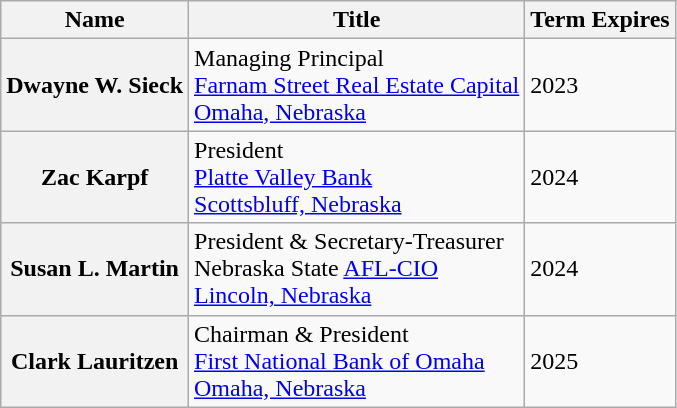<table class="wikitable sortable">
<tr>
<th>Name</th>
<th>Title</th>
<th>Term Expires</th>
</tr>
<tr>
<th>Dwayne W. Sieck</th>
<td>Managing Principal<br><a href='#'>Farnam Street Real Estate Capital</a><br><a href='#'>Omaha, Nebraska</a></td>
<td>2023</td>
</tr>
<tr>
<th>Zac Karpf</th>
<td>President<br><a href='#'>Platte Valley Bank</a><br><a href='#'>Scottsbluff, Nebraska</a></td>
<td>2024</td>
</tr>
<tr>
<th>Susan L. Martin</th>
<td>President & Secretary-Treasurer<br>Nebraska State <a href='#'>AFL-CIO</a><br><a href='#'>Lincoln, Nebraska</a></td>
<td>2024</td>
</tr>
<tr>
<th>Clark Lauritzen</th>
<td>Chairman & President<br><a href='#'>First National Bank of Omaha</a><br><a href='#'>Omaha, Nebraska</a></td>
<td>2025</td>
</tr>
</table>
